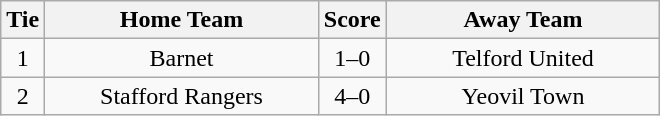<table class="wikitable" style="text-align:center;">
<tr>
<th width=20>Tie</th>
<th width=175>Home Team</th>
<th width=20>Score</th>
<th width=175>Away Team</th>
</tr>
<tr>
<td>1</td>
<td>Barnet</td>
<td>1–0</td>
<td>Telford United</td>
</tr>
<tr>
<td>2</td>
<td>Stafford Rangers</td>
<td>4–0</td>
<td>Yeovil Town</td>
</tr>
</table>
